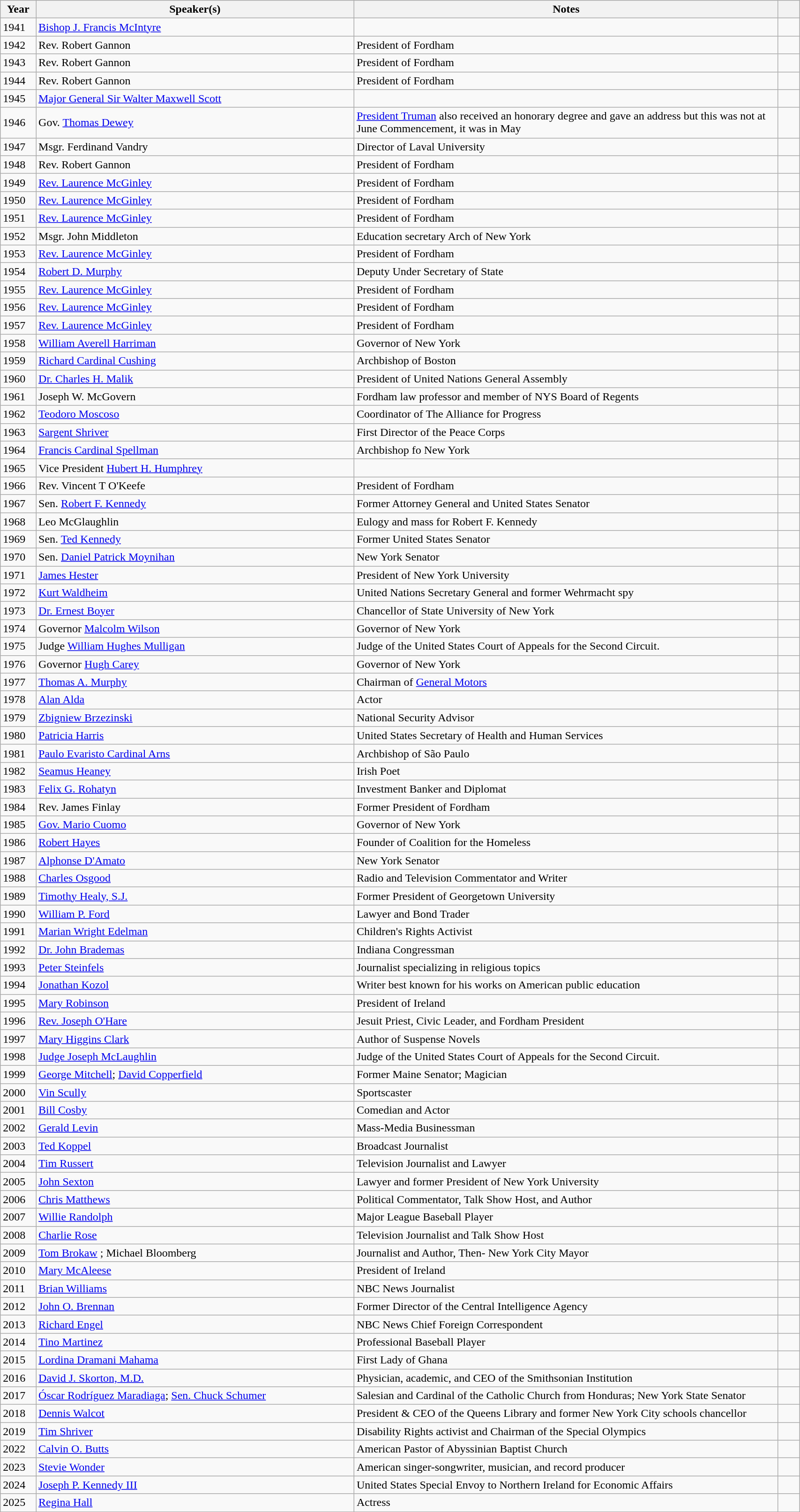<table class="wikitable sortable" style="width:90%">
<tr>
<th style="width:3%;">Year</th>
<th style="width:30%;" class="unsortable">Speaker(s)</th>
<th style="width:40%;">Notes</th>
<th style="width:2%;" class="unsortable"></th>
</tr>
<tr>
<td>1941</td>
<td><a href='#'>Bishop J. Francis McIntyre</a></td>
<td></td>
<td style=text-align:center></td>
</tr>
<tr>
<td>1942</td>
<td>Rev. Robert Gannon</td>
<td>President of Fordham</td>
<td style=text-align:center></td>
</tr>
<tr>
<td>1943</td>
<td>Rev. Robert Gannon</td>
<td>President of Fordham</td>
<td style=text-align:center></td>
</tr>
<tr>
<td>1944</td>
<td>Rev. Robert Gannon</td>
<td>President of Fordham</td>
<td style=text-align:center></td>
</tr>
<tr>
<td>1945</td>
<td><a href='#'>Major General Sir Walter Maxwell Scott</a></td>
<td></td>
<td style=text-align:center></td>
</tr>
<tr>
<td>1946</td>
<td>Gov. <a href='#'>Thomas Dewey</a></td>
<td><a href='#'>President Truman</a> also received an honorary degree and gave an address but this was not at June Commencement, it was in May</td>
<td style=text-align:center></td>
</tr>
<tr>
<td>1947</td>
<td>Msgr. Ferdinand Vandry</td>
<td>Director of Laval University</td>
<td style=text-align:center></td>
</tr>
<tr>
<td>1948</td>
<td>Rev. Robert Gannon</td>
<td>President of Fordham</td>
<td style=text-align:center></td>
</tr>
<tr>
<td>1949</td>
<td><a href='#'>Rev. Laurence McGinley</a></td>
<td>President of Fordham</td>
<td style=text-align:center></td>
</tr>
<tr>
<td>1950</td>
<td><a href='#'>Rev. Laurence McGinley</a></td>
<td>President of Fordham</td>
<td style=text-align:center></td>
</tr>
<tr>
<td>1951</td>
<td><a href='#'>Rev. Laurence McGinley</a></td>
<td>President of Fordham</td>
<td style=text-align:center></td>
</tr>
<tr>
<td>1952</td>
<td>Msgr. John Middleton</td>
<td>Education secretary Arch of New York</td>
<td style=text-align:center></td>
</tr>
<tr>
<td>1953</td>
<td><a href='#'>Rev. Laurence McGinley</a></td>
<td>President of Fordham</td>
<td style=text-align:center></td>
</tr>
<tr>
<td>1954</td>
<td><a href='#'>Robert D. Murphy</a></td>
<td>Deputy Under Secretary of State</td>
<td style=text-align:center></td>
</tr>
<tr>
<td>1955</td>
<td><a href='#'>Rev. Laurence McGinley</a></td>
<td>President of Fordham</td>
<td style=text-align:center></td>
</tr>
<tr>
<td>1956</td>
<td><a href='#'>Rev. Laurence McGinley</a></td>
<td>President of Fordham</td>
<td style=text-align:center></td>
</tr>
<tr>
<td>1957</td>
<td><a href='#'>Rev. Laurence McGinley</a></td>
<td>President of Fordham</td>
<td style=text-align:center></td>
</tr>
<tr>
<td>1958</td>
<td><a href='#'>William Averell Harriman</a></td>
<td>Governor of New York</td>
<td style=text-align:center></td>
</tr>
<tr>
<td>1959</td>
<td><a href='#'>Richard Cardinal Cushing</a></td>
<td>Archbishop of Boston</td>
<td style=text-align:center></td>
</tr>
<tr>
<td>1960</td>
<td><a href='#'>Dr. Charles H. Malik</a></td>
<td>President of United Nations General Assembly</td>
<td style=text-align:center></td>
</tr>
<tr>
<td>1961</td>
<td>Joseph W. McGovern</td>
<td>Fordham law professor and member of NYS Board of Regents</td>
<td style=text-align:center></td>
</tr>
<tr>
<td>1962</td>
<td><a href='#'>Teodoro Moscoso</a></td>
<td>Coordinator of The Alliance for Progress</td>
<td style=text-align:center></td>
</tr>
<tr>
<td>1963</td>
<td><a href='#'>Sargent Shriver</a></td>
<td>First Director of the Peace Corps</td>
<td style=text-align:center></td>
</tr>
<tr>
<td>1964</td>
<td><a href='#'>Francis Cardinal Spellman</a></td>
<td>Archbishop fo New York</td>
<td style=text-align:center></td>
</tr>
<tr>
<td>1965</td>
<td>Vice President <a href='#'>Hubert H. Humphrey</a></td>
<td></td>
<td style=text-align:center></td>
</tr>
<tr>
<td>1966</td>
<td>Rev. Vincent T O'Keefe</td>
<td>President of Fordham</td>
<td style=text-align:center></td>
</tr>
<tr>
<td>1967</td>
<td>Sen. <a href='#'>Robert F. Kennedy</a></td>
<td>Former Attorney General and United States Senator</td>
<td style=text-align:center></td>
</tr>
<tr>
<td>1968</td>
<td>Leo McGlaughlin</td>
<td>Eulogy and mass for Robert F. Kennedy</td>
<td style=text-align:center></td>
</tr>
<tr>
<td>1969</td>
<td>Sen. <a href='#'>Ted Kennedy</a></td>
<td>Former United States Senator</td>
<td style=text-align:center></td>
</tr>
<tr>
<td>1970</td>
<td>Sen. <a href='#'>Daniel Patrick Moynihan</a></td>
<td>New York Senator</td>
<td style=text-align:center></td>
</tr>
<tr>
<td>1971</td>
<td><a href='#'>James Hester</a></td>
<td>President of New York University</td>
<td style=text-align:center></td>
</tr>
<tr>
<td>1972</td>
<td><a href='#'>Kurt Waldheim</a></td>
<td>United Nations Secretary General and former Wehrmacht spy</td>
<td style=text-align:center></td>
</tr>
<tr>
<td>1973</td>
<td><a href='#'>Dr. Ernest Boyer</a></td>
<td>Chancellor of State University of New York</td>
<td style=text-align:center></td>
</tr>
<tr>
<td>1974</td>
<td>Governor <a href='#'>Malcolm Wilson</a></td>
<td>Governor of New York</td>
<td style=text-align:center></td>
</tr>
<tr>
<td>1975</td>
<td>Judge <a href='#'>William Hughes Mulligan</a></td>
<td>Judge of the United States Court of Appeals for the Second Circuit.</td>
<td style=text-align:center></td>
</tr>
<tr>
<td>1976</td>
<td>Governor <a href='#'>Hugh Carey</a></td>
<td>Governor of New York</td>
<td style=text-align:center></td>
</tr>
<tr>
<td>1977</td>
<td><a href='#'>Thomas A. Murphy</a></td>
<td>Chairman of <a href='#'>General Motors</a></td>
<td style=text-align:center></td>
</tr>
<tr>
<td>1978</td>
<td><a href='#'>Alan Alda</a></td>
<td>Actor</td>
<td style=text-align:center></td>
</tr>
<tr>
<td>1979</td>
<td><a href='#'>Zbigniew Brzezinski</a></td>
<td>National Security Advisor</td>
<td style=text-align:center></td>
</tr>
<tr>
<td>1980</td>
<td><a href='#'>Patricia Harris</a></td>
<td>United States Secretary of Health and Human Services</td>
<td style=text-align:center></td>
</tr>
<tr>
<td>1981</td>
<td><a href='#'>Paulo Evaristo Cardinal Arns</a></td>
<td>Archbishop of São Paulo</td>
<td style=text-align:center></td>
</tr>
<tr>
<td>1982</td>
<td><a href='#'>Seamus Heaney</a></td>
<td>Irish Poet</td>
<td style="text-align:center"></td>
</tr>
<tr>
<td>1983</td>
<td><a href='#'>Felix G. Rohatyn</a></td>
<td>Investment Banker and Diplomat</td>
<td style="text-align:center"></td>
</tr>
<tr>
<td>1984</td>
<td>Rev. James Finlay</td>
<td>Former President of Fordham</td>
<td style="text-align:center"></td>
</tr>
<tr>
<td>1985</td>
<td><a href='#'>Gov. Mario Cuomo</a></td>
<td>Governor of New York</td>
<td style="text-align:center"></td>
</tr>
<tr>
<td>1986</td>
<td><a href='#'>Robert Hayes</a></td>
<td>Founder of Coalition for the Homeless</td>
<td style=text-align:center></td>
</tr>
<tr>
<td>1987</td>
<td><a href='#'>Alphonse D'Amato</a></td>
<td>New York Senator</td>
<td style="text-align:center"></td>
</tr>
<tr>
<td>1988</td>
<td><a href='#'>Charles Osgood</a></td>
<td>Radio and Television Commentator and Writer</td>
<td style="text-align:center"></td>
</tr>
<tr>
<td>1989</td>
<td><a href='#'>Timothy Healy, S.J.</a></td>
<td>Former President of Georgetown University</td>
<td style="text-align:center"></td>
</tr>
<tr>
<td>1990</td>
<td><a href='#'>William P. Ford</a></td>
<td>Lawyer and Bond Trader</td>
<td style="text-align:center"></td>
</tr>
<tr>
<td>1991</td>
<td><a href='#'>Marian Wright Edelman</a></td>
<td>Children's Rights Activist</td>
<td style="text-align:center"></td>
</tr>
<tr>
<td>1992</td>
<td><a href='#'>Dr. John Brademas</a></td>
<td>Indiana Congressman</td>
<td style="text-align:center"></td>
</tr>
<tr>
<td>1993</td>
<td><a href='#'>Peter Steinfels</a></td>
<td>Journalist specializing in religious topics</td>
<td style="text-align:center"></td>
</tr>
<tr>
<td>1994</td>
<td><a href='#'>Jonathan Kozol</a></td>
<td>Writer best known for his works on American public education</td>
<td style="text-align:center"></td>
</tr>
<tr>
<td>1995</td>
<td><a href='#'>Mary Robinson</a></td>
<td>President of Ireland</td>
<td style=text-align:center></td>
</tr>
<tr>
<td>1996</td>
<td><a href='#'>Rev. Joseph O'Hare</a></td>
<td>Jesuit Priest, Civic Leader, and Fordham President</td>
<td style="text-align:center"></td>
</tr>
<tr>
<td>1997</td>
<td><a href='#'>Mary Higgins Clark</a></td>
<td>Author of Suspense Novels</td>
<td style="text-align:center"></td>
</tr>
<tr>
<td>1998</td>
<td><a href='#'>Judge Joseph McLaughlin</a></td>
<td>Judge of the United States Court of Appeals for the Second Circuit.</td>
<td style="text-align:center"></td>
</tr>
<tr>
<td>1999</td>
<td><a href='#'>George Mitchell</a>; <a href='#'>David Copperfield</a></td>
<td>Former Maine Senator; Magician</td>
<td style="text-align:center"></td>
</tr>
<tr>
<td>2000</td>
<td><a href='#'>Vin Scully</a></td>
<td>Sportscaster</td>
<td style="text-align:center"></td>
</tr>
<tr>
<td>2001</td>
<td><a href='#'>Bill Cosby</a></td>
<td>Comedian and Actor</td>
<td style="text-align:center"></td>
</tr>
<tr>
<td>2002</td>
<td><a href='#'>Gerald Levin</a></td>
<td>Mass-Media Businessman</td>
<td style="text-align:center"></td>
</tr>
<tr>
<td>2003</td>
<td><a href='#'>Ted Koppel</a></td>
<td>Broadcast Journalist</td>
<td style="text-align:center"></td>
</tr>
<tr>
<td>2004</td>
<td><a href='#'>Tim Russert</a></td>
<td>Television Journalist and Lawyer</td>
<td style="text-align:center"></td>
</tr>
<tr>
<td>2005</td>
<td><a href='#'>John Sexton</a></td>
<td>Lawyer and former President of New York University</td>
<td style="text-align:center"></td>
</tr>
<tr>
<td>2006</td>
<td><a href='#'>Chris Matthews</a></td>
<td>Political Commentator, Talk Show Host, and Author</td>
<td style="text-align:center"></td>
</tr>
<tr>
<td>2007</td>
<td><a href='#'>Willie Randolph</a></td>
<td>Major League Baseball Player</td>
<td style="text-align:center"></td>
</tr>
<tr>
<td>2008</td>
<td><a href='#'>Charlie Rose</a></td>
<td>Television Journalist and Talk Show Host</td>
<td style="text-align:center"></td>
</tr>
<tr>
<td>2009</td>
<td><a href='#'>Tom Brokaw</a> ; Michael Bloomberg</td>
<td>Journalist and Author, Then- New York City Mayor</td>
<td style="text-align:center"></td>
</tr>
<tr>
<td>2010</td>
<td><a href='#'>Mary McAleese</a></td>
<td>President of Ireland</td>
<td style=text-align:center></td>
</tr>
<tr>
<td>2011</td>
<td><a href='#'>Brian Williams</a></td>
<td>NBC News Journalist</td>
<td style="text-align:center"></td>
</tr>
<tr>
<td>2012</td>
<td><a href='#'>John O. Brennan</a></td>
<td>Former Director of the Central Intelligence Agency</td>
<td style="text-align:center"></td>
</tr>
<tr>
<td>2013</td>
<td><a href='#'>Richard Engel</a></td>
<td>NBC News Chief Foreign Correspondent</td>
<td style="text-align:center"></td>
</tr>
<tr>
<td>2014</td>
<td><a href='#'>Tino Martinez</a></td>
<td>Professional Baseball Player</td>
<td style="text-align:center"></td>
</tr>
<tr>
<td>2015</td>
<td><a href='#'>Lordina Dramani Mahama</a></td>
<td>First Lady of Ghana</td>
<td style="text-align:center"></td>
</tr>
<tr>
<td>2016</td>
<td><a href='#'>David J. Skorton, M.D.</a></td>
<td>Physician, academic, and CEO of the Smithsonian Institution</td>
<td style="text-align:center"></td>
</tr>
<tr>
<td>2017</td>
<td><a href='#'>Óscar Rodríguez Maradiaga</a>; <a href='#'>Sen. Chuck Schumer</a></td>
<td>Salesian and Cardinal of the Catholic Church from Honduras; New York State Senator</td>
<td style="text-align:center"></td>
</tr>
<tr>
<td>2018</td>
<td><a href='#'>Dennis Walcot</a></td>
<td>President & CEO of the Queens Library and former New York City schools chancellor</td>
<td style="text-align:center"></td>
</tr>
<tr>
<td>2019</td>
<td><a href='#'>Tim Shriver</a></td>
<td>Disability Rights activist and Chairman of the Special Olympics</td>
<td style="text-align:center"></td>
</tr>
<tr>
<td>2022</td>
<td><a href='#'>Calvin O. Butts</a></td>
<td>American Pastor of Abyssinian Baptist Church</td>
<td style="text-align:center"></td>
</tr>
<tr>
<td>2023</td>
<td><a href='#'>Stevie Wonder</a></td>
<td>American singer-songwriter, musician, and record producer</td>
<td style="text-align:center"></td>
</tr>
<tr>
<td>2024</td>
<td><a href='#'>Joseph P. Kennedy III</a></td>
<td>United States Special Envoy to Northern Ireland for Economic Affairs</td>
<td style="text-align:center"></td>
</tr>
<tr>
<td>2025</td>
<td><a href='#'>Regina Hall</a></td>
<td>Actress</td>
<td style="text-align:center"></td>
</tr>
</table>
